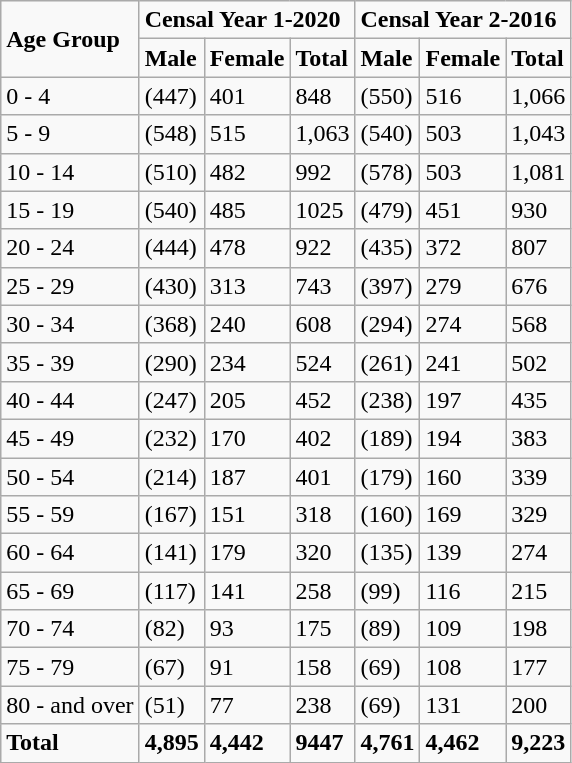<table class="wikitable">
<tr>
<td rowspan="2"><strong>Age Group</strong></td>
<td colspan="3"><strong>Censal Year 1-2020</strong></td>
<td colspan="3"><strong>Censal Year 2-2016</strong></td>
</tr>
<tr>
<td><strong>Male</strong></td>
<td><strong>Female</strong></td>
<td><strong>Total</strong></td>
<td><strong>Male</strong></td>
<td><strong>Female</strong></td>
<td><strong>Total</strong></td>
</tr>
<tr>
<td>0 - 4</td>
<td>(447)</td>
<td>401</td>
<td>848</td>
<td>(550)</td>
<td>516</td>
<td>1,066</td>
</tr>
<tr>
<td>5 - 9</td>
<td>(548)</td>
<td>515</td>
<td>1,063</td>
<td>(540)</td>
<td>503</td>
<td>1,043</td>
</tr>
<tr>
<td>10 - 14</td>
<td>(510)</td>
<td>482</td>
<td>992</td>
<td>(578)</td>
<td>503</td>
<td>1,081</td>
</tr>
<tr>
<td>15 - 19</td>
<td>(540)</td>
<td>485</td>
<td>1025</td>
<td>(479)</td>
<td>451</td>
<td>930</td>
</tr>
<tr>
<td>20 - 24</td>
<td>(444)</td>
<td>478</td>
<td>922</td>
<td>(435)</td>
<td>372</td>
<td>807</td>
</tr>
<tr>
<td>25 - 29</td>
<td>(430)</td>
<td>313</td>
<td>743</td>
<td>(397)</td>
<td>279</td>
<td>676</td>
</tr>
<tr>
<td>30 - 34</td>
<td>(368)</td>
<td>240</td>
<td>608</td>
<td>(294)</td>
<td>274</td>
<td>568</td>
</tr>
<tr>
<td>35 - 39</td>
<td>(290)</td>
<td>234</td>
<td>524</td>
<td>(261)</td>
<td>241</td>
<td>502</td>
</tr>
<tr>
<td>40 - 44</td>
<td>(247)</td>
<td>205</td>
<td>452</td>
<td>(238)</td>
<td>197</td>
<td>435</td>
</tr>
<tr>
<td>45 - 49</td>
<td>(232)</td>
<td>170</td>
<td>402</td>
<td>(189)</td>
<td>194</td>
<td>383</td>
</tr>
<tr>
<td>50 - 54</td>
<td>(214)</td>
<td>187</td>
<td>401</td>
<td>(179)</td>
<td>160</td>
<td>339</td>
</tr>
<tr>
<td>55 - 59</td>
<td>(167)</td>
<td>151</td>
<td>318</td>
<td>(160)</td>
<td>169</td>
<td>329</td>
</tr>
<tr>
<td>60 - 64</td>
<td>(141)</td>
<td>179</td>
<td>320</td>
<td>(135)</td>
<td>139</td>
<td>274</td>
</tr>
<tr>
<td>65 - 69</td>
<td>(117)</td>
<td>141</td>
<td>258</td>
<td>(99)</td>
<td>116</td>
<td>215</td>
</tr>
<tr>
<td>70 - 74</td>
<td>(82)</td>
<td>93</td>
<td>175</td>
<td>(89)</td>
<td>109</td>
<td>198</td>
</tr>
<tr>
<td>75 - 79</td>
<td>(67)</td>
<td>91</td>
<td>158</td>
<td>(69)</td>
<td>108</td>
<td>177</td>
</tr>
<tr>
<td>80 - and over</td>
<td>(51)</td>
<td>77</td>
<td>238</td>
<td>(69)</td>
<td>131</td>
<td>200</td>
</tr>
<tr>
<td><strong>Total</strong></td>
<td><strong>4,895</strong></td>
<td><strong>4,442</strong></td>
<td><strong>9447</strong></td>
<td><strong>4,761</strong></td>
<td><strong>4,462</strong></td>
<td><strong>9,223</strong></td>
</tr>
</table>
